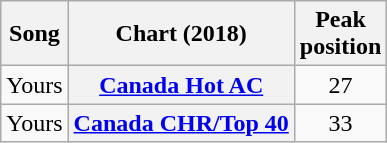<table class="wikitable sortable plainrowheaders" style="text-align:center">
<tr>
<th scope="col">Song</th>
<th scope="col">Chart (2018)</th>
<th scope="col">Peak<br>position</th>
</tr>
<tr>
<td>Yours</td>
<th scope="row"><a href='#'>Canada Hot AC</a></th>
<td>27</td>
</tr>
<tr>
<td>Yours</td>
<th scope="row"><a href='#'>Canada CHR/Top 40</a></th>
<td>33</td>
</tr>
</table>
